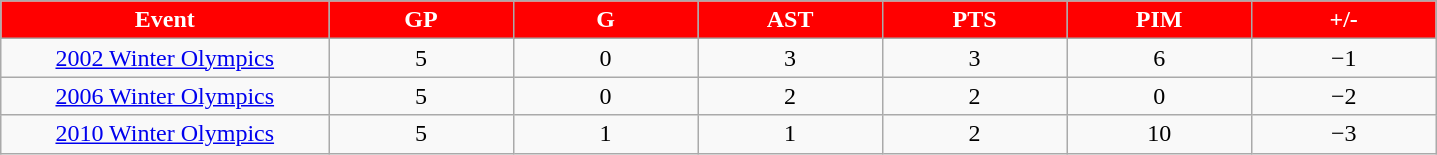<table class="wikitable sortable">
<tr>
<th style="background:red; color:white" width="16%">Event</th>
<th style="background:red; color:white" width="9%">GP</th>
<th style="background:red; color:white" width="9%">G</th>
<th style="background:red; color:white" width="9%">AST</th>
<th style="background:red; color:white" width="9%">PTS</th>
<th style="background:red; color:white" width="9%">PIM</th>
<th style="background:red; color:white" width="9%">+/-</th>
</tr>
<tr align="center">
<td><a href='#'>2002 Winter Olympics</a></td>
<td>5</td>
<td>0</td>
<td>3</td>
<td>3</td>
<td>6</td>
<td>−1</td>
</tr>
<tr align="center">
<td><a href='#'>2006 Winter Olympics</a></td>
<td>5</td>
<td>0</td>
<td>2</td>
<td>2</td>
<td>0</td>
<td>−2</td>
</tr>
<tr align="center">
<td><a href='#'>2010 Winter Olympics</a></td>
<td>5</td>
<td>1</td>
<td>1</td>
<td>2</td>
<td>10</td>
<td>−3</td>
</tr>
</table>
